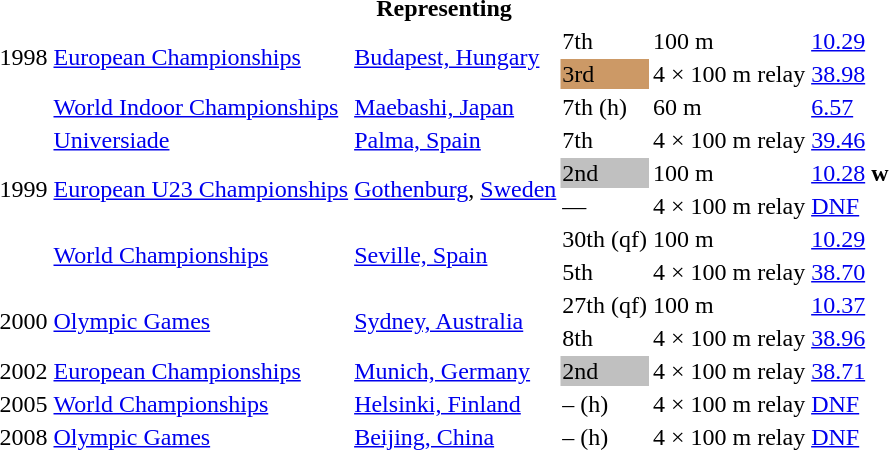<table>
<tr>
<th colspan="6">Representing </th>
</tr>
<tr>
<td rowspan=2>1998</td>
<td rowspan=2><a href='#'>European Championships</a></td>
<td rowspan=2><a href='#'>Budapest, Hungary</a></td>
<td>7th</td>
<td>100 m</td>
<td><a href='#'>10.29</a></td>
</tr>
<tr>
<td bgcolor=cc9966>3rd</td>
<td>4 × 100 m relay</td>
<td><a href='#'>38.98</a></td>
</tr>
<tr>
<td rowspan=6>1999</td>
<td><a href='#'>World Indoor Championships</a></td>
<td><a href='#'>Maebashi, Japan</a></td>
<td>7th (h)</td>
<td>60 m</td>
<td><a href='#'>6.57</a></td>
</tr>
<tr>
<td><a href='#'>Universiade</a></td>
<td><a href='#'>Palma, Spain</a></td>
<td>7th</td>
<td>4 × 100 m relay</td>
<td><a href='#'>39.46</a></td>
</tr>
<tr>
<td rowspan=2><a href='#'>European U23 Championships</a></td>
<td rowspan=2><a href='#'>Gothenburg</a>, <a href='#'>Sweden</a></td>
<td bgcolor=silver>2nd</td>
<td>100 m</td>
<td><a href='#'>10.28</a> <strong>w</strong></td>
</tr>
<tr>
<td>—</td>
<td>4 × 100 m relay</td>
<td><a href='#'>DNF</a></td>
</tr>
<tr>
<td rowspan=2><a href='#'>World Championships</a></td>
<td rowspan=2><a href='#'>Seville, Spain</a></td>
<td>30th (qf)</td>
<td>100 m</td>
<td><a href='#'>10.29</a></td>
</tr>
<tr>
<td>5th</td>
<td>4 × 100 m relay</td>
<td><a href='#'>38.70</a></td>
</tr>
<tr>
<td rowspan=2>2000</td>
<td rowspan=2><a href='#'>Olympic Games</a></td>
<td rowspan=2><a href='#'>Sydney, Australia</a></td>
<td>27th (qf)</td>
<td>100 m</td>
<td><a href='#'>10.37</a></td>
</tr>
<tr>
<td>8th</td>
<td>4 × 100 m relay</td>
<td><a href='#'>38.96</a></td>
</tr>
<tr>
<td>2002</td>
<td><a href='#'>European Championships</a></td>
<td><a href='#'>Munich, Germany</a></td>
<td bgcolor=silver>2nd</td>
<td>4 × 100 m relay</td>
<td><a href='#'>38.71</a></td>
</tr>
<tr>
<td>2005</td>
<td><a href='#'>World Championships</a></td>
<td><a href='#'>Helsinki, Finland</a></td>
<td>– (h)</td>
<td>4 × 100 m relay</td>
<td><a href='#'>DNF</a></td>
</tr>
<tr>
<td>2008</td>
<td><a href='#'>Olympic Games</a></td>
<td><a href='#'>Beijing, China</a></td>
<td>– (h)</td>
<td>4 × 100 m relay</td>
<td><a href='#'>DNF</a></td>
</tr>
</table>
